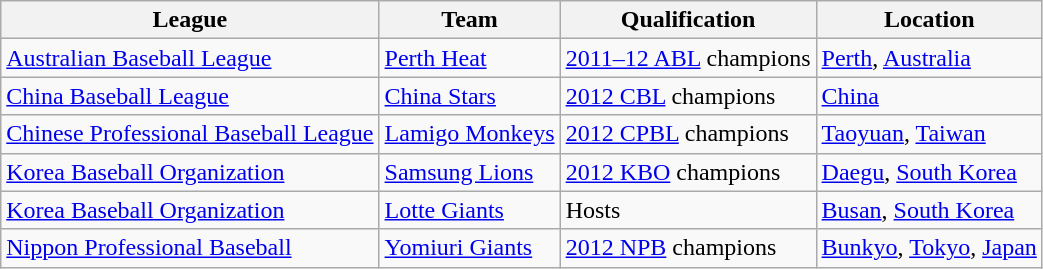<table class="wikitable">
<tr>
<th>League</th>
<th>Team</th>
<th>Qualification</th>
<th>Location</th>
</tr>
<tr>
<td><a href='#'>Australian Baseball League</a></td>
<td> <a href='#'>Perth Heat</a></td>
<td><a href='#'>2011–12 ABL</a> champions</td>
<td><a href='#'>Perth</a>, <a href='#'>Australia</a></td>
</tr>
<tr>
<td><a href='#'>China Baseball League</a></td>
<td> <a href='#'>China Stars</a></td>
<td><a href='#'>2012 CBL</a> champions</td>
<td><a href='#'>China</a></td>
</tr>
<tr>
<td><a href='#'>Chinese Professional Baseball League</a></td>
<td> <a href='#'>Lamigo Monkeys</a></td>
<td><a href='#'>2012 CPBL</a> champions</td>
<td><a href='#'>Taoyuan</a>, <a href='#'>Taiwan</a></td>
</tr>
<tr>
<td><a href='#'>Korea Baseball Organization</a></td>
<td> <a href='#'>Samsung Lions</a></td>
<td><a href='#'>2012 KBO</a> champions</td>
<td><a href='#'>Daegu</a>, <a href='#'>South Korea</a></td>
</tr>
<tr>
<td><a href='#'>Korea Baseball Organization</a></td>
<td> <a href='#'>Lotte Giants</a></td>
<td>Hosts</td>
<td><a href='#'>Busan</a>, <a href='#'>South Korea</a></td>
</tr>
<tr>
<td><a href='#'>Nippon Professional Baseball</a></td>
<td> <a href='#'>Yomiuri Giants</a></td>
<td><a href='#'>2012 NPB</a> champions</td>
<td><a href='#'>Bunkyo</a>, <a href='#'>Tokyo</a>, <a href='#'>Japan</a></td>
</tr>
</table>
